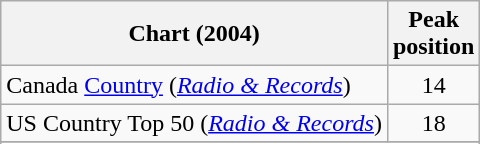<table class="wikitable sortable">
<tr>
<th>Chart (2004)</th>
<th>Peak<br>position</th>
</tr>
<tr>
<td align="left">Canada <a href='#'>Country</a> (<em><a href='#'>Radio & Records</a></em>)</td>
<td align="center">14</td>
</tr>
<tr>
<td align="left">US Country Top 50 (<em><a href='#'>Radio & Records</a></em>)</td>
<td align="center">18</td>
</tr>
<tr>
</tr>
<tr>
</tr>
</table>
